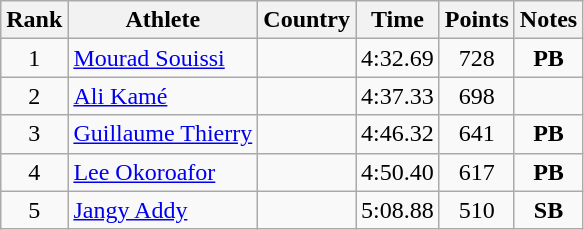<table class="wikitable sortable" style="text-align:center">
<tr>
<th>Rank</th>
<th>Athlete</th>
<th>Country</th>
<th>Time</th>
<th>Points</th>
<th>Notes</th>
</tr>
<tr>
<td>1</td>
<td align=left><a href='#'>Mourad Souissi</a></td>
<td align=left></td>
<td>4:32.69</td>
<td>728</td>
<td><strong>PB</strong></td>
</tr>
<tr>
<td>2</td>
<td align=left><a href='#'>Ali Kamé</a></td>
<td align=left></td>
<td>4:37.33</td>
<td>698</td>
<td></td>
</tr>
<tr>
<td>3</td>
<td align=left><a href='#'>Guillaume Thierry</a></td>
<td align=left></td>
<td>4:46.32</td>
<td>641</td>
<td><strong>PB</strong></td>
</tr>
<tr>
<td>4</td>
<td align=left><a href='#'>Lee Okoroafor</a></td>
<td align=left></td>
<td>4:50.40</td>
<td>617</td>
<td><strong>PB</strong></td>
</tr>
<tr>
<td>5</td>
<td align=left><a href='#'>Jangy Addy</a></td>
<td align=left></td>
<td>5:08.88</td>
<td>510</td>
<td><strong>SB</strong></td>
</tr>
</table>
